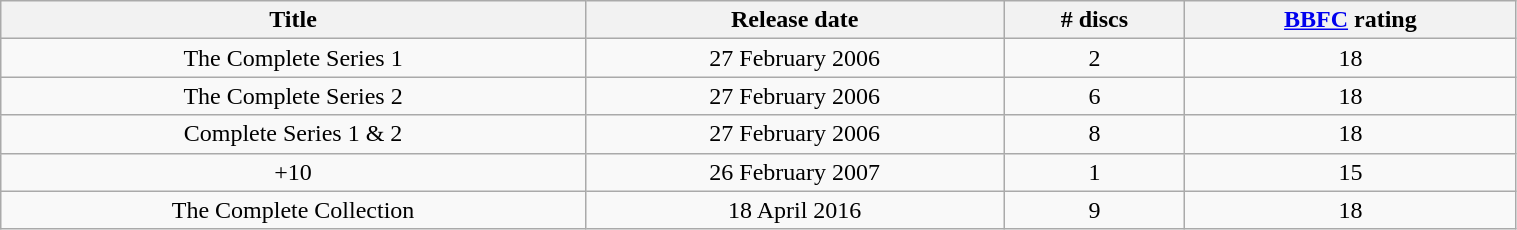<table class="wikitable" style=width:80%;text-align:center>
<tr>
<th>Title</th>
<th>Release date</th>
<th># discs</th>
<th><a href='#'>BBFC</a> rating</th>
</tr>
<tr>
<td>The Complete Series 1</td>
<td>27 February 2006</td>
<td>2</td>
<td>18</td>
</tr>
<tr>
<td>The Complete Series 2</td>
<td>27 February 2006</td>
<td>6</td>
<td>18</td>
</tr>
<tr>
<td>Complete Series 1 & 2</td>
<td>27 February 2006</td>
<td>8</td>
<td>18</td>
</tr>
<tr>
<td>+10</td>
<td>26 February 2007</td>
<td>1</td>
<td>15</td>
</tr>
<tr>
<td>The Complete Collection</td>
<td>18 April 2016</td>
<td>9</td>
<td>18</td>
</tr>
</table>
